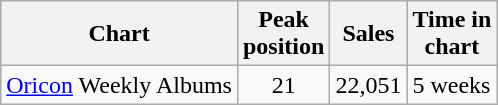<table class="wikitable">
<tr>
<th align="left">Chart</th>
<th align="center">Peak<br>position</th>
<th align="center">Sales</th>
<th align="center">Time in<br>chart</th>
</tr>
<tr>
<td align="left"><a href='#'>Oricon</a> Weekly Albums</td>
<td align="center">21</td>
<td align="">22,051</td>
<td align="">5 weeks</td>
</tr>
</table>
